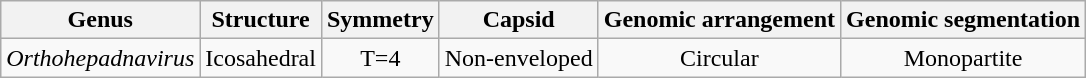<table class="wikitable sortable" style="text-align:center">
<tr>
<th>Genus</th>
<th>Structure</th>
<th>Symmetry</th>
<th>Capsid</th>
<th>Genomic arrangement</th>
<th>Genomic segmentation</th>
</tr>
<tr>
<td><em>Orthohepadnavirus</em></td>
<td>Icosahedral</td>
<td>T=4</td>
<td>Non-enveloped</td>
<td>Circular</td>
<td>Monopartite</td>
</tr>
</table>
